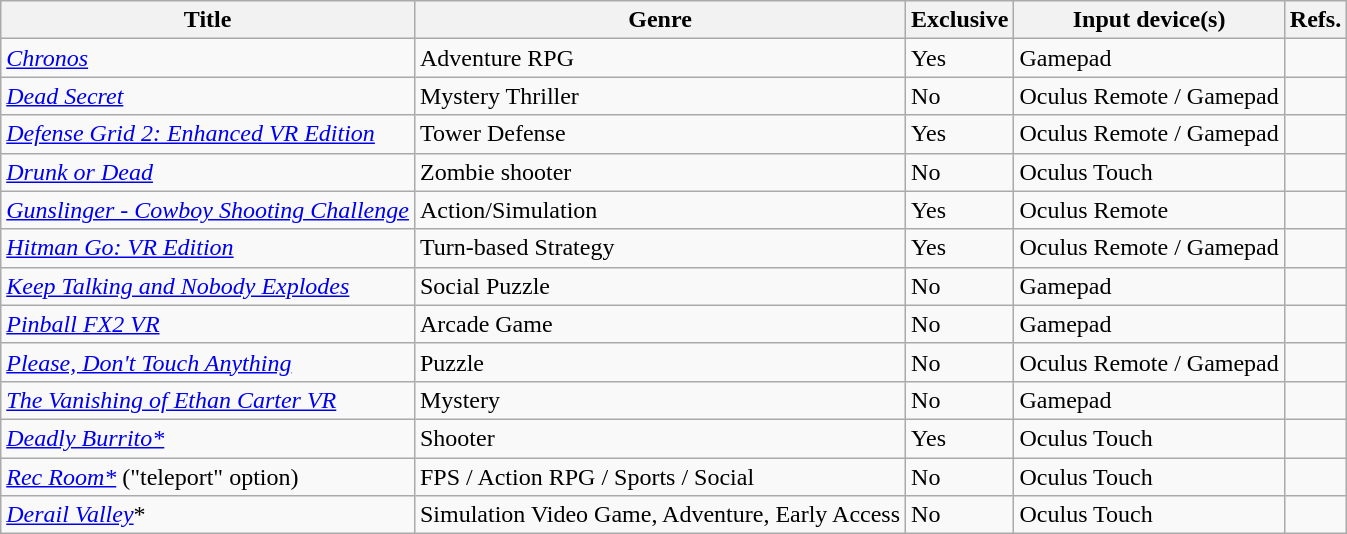<table class="wikitable sortable">
<tr>
<th>Title</th>
<th>Genre</th>
<th>Exclusive</th>
<th>Input device(s)</th>
<th class=unsortable>Refs.</th>
</tr>
<tr>
<td><a href='#'><em>Chronos</em></a></td>
<td>Adventure RPG</td>
<td>Yes</td>
<td>Gamepad</td>
<td></td>
</tr>
<tr>
<td><em><a href='#'>Dead Secret</a></em></td>
<td>Mystery Thriller</td>
<td>No</td>
<td>Oculus Remote / Gamepad</td>
<td></td>
</tr>
<tr>
<td><em><a href='#'>Defense Grid 2: Enhanced VR Edition</a></em></td>
<td>Tower Defense</td>
<td>Yes</td>
<td>Oculus Remote / Gamepad</td>
<td></td>
</tr>
<tr>
<td><em><a href='#'>Drunk or Dead</a></em></td>
<td>Zombie shooter</td>
<td>No</td>
<td>Oculus Touch</td>
<td></td>
</tr>
<tr>
<td><em><a href='#'>Gunslinger - Cowboy Shooting Challenge</a></em></td>
<td>Action/Simulation</td>
<td>Yes</td>
<td>Oculus Remote</td>
<td></td>
</tr>
<tr>
<td><em><a href='#'>Hitman Go: VR Edition</a></em></td>
<td>Turn-based Strategy</td>
<td>Yes</td>
<td>Oculus Remote / Gamepad</td>
<td></td>
</tr>
<tr>
<td><em><a href='#'>Keep Talking and Nobody Explodes</a></em></td>
<td>Social Puzzle</td>
<td>No</td>
<td>Gamepad</td>
<td></td>
</tr>
<tr>
<td><em><a href='#'>Pinball FX2 VR</a></em></td>
<td>Arcade Game</td>
<td>No</td>
<td>Gamepad</td>
<td></td>
</tr>
<tr>
<td><em><a href='#'>Please, Don't Touch Anything</a></em></td>
<td>Puzzle</td>
<td>No</td>
<td>Oculus Remote / Gamepad</td>
<td></td>
</tr>
<tr>
<td><em><a href='#'>The Vanishing of Ethan Carter VR</a></em></td>
<td>Mystery</td>
<td>No</td>
<td>Gamepad</td>
<td></td>
</tr>
<tr>
<td><em><a href='#'>Deadly Burrito*</a></em></td>
<td>Shooter</td>
<td>Yes</td>
<td>Oculus Touch</td>
<td></td>
</tr>
<tr>
<td><em><a href='#'>Rec Room*</a></em> ("teleport" option)</td>
<td>FPS / Action RPG / Sports / Social</td>
<td>No</td>
<td>Oculus Touch</td>
<td></td>
</tr>
<tr>
<td [https://www.google.com/search?><em><a href='#'>Derail Valley</a></em>*</td>
<td>Simulation Video Game, Adventure, Early Access</td>
<td>No</td>
<td>Oculus Touch</td>
<td></td>
</tr>
</table>
